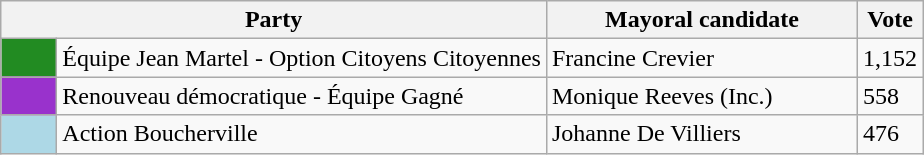<table class="wikitable">
<tr>
<th bgcolor="#DDDDFF" width="230px" colspan="2">Party</th>
<th bgcolor="#DDDDFF" width="200px">Mayoral candidate</th>
<th bgcolor="#DDDDFF" width="30px">Vote</th>
</tr>
<tr>
<td bgcolor="#228B22" width="30px"> </td>
<td>Équipe Jean Martel - Option Citoyens Citoyennes</td>
<td>Francine Crevier</td>
<td>1,152</td>
</tr>
<tr>
<td bgcolor="#9932CC" width="30px"> </td>
<td>Renouveau démocratique - Équipe Gagné</td>
<td>Monique Reeves (Inc.)</td>
<td>558</td>
</tr>
<tr>
<td bgcolor="#ADD8E6" width="30px"> </td>
<td>Action Boucherville</td>
<td>Johanne De Villiers</td>
<td>476</td>
</tr>
</table>
